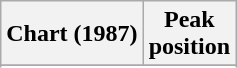<table class="wikitable sortable plainrowheaders">
<tr>
<th>Chart (1987)</th>
<th align="center">Peak<br>position</th>
</tr>
<tr>
</tr>
<tr>
</tr>
</table>
